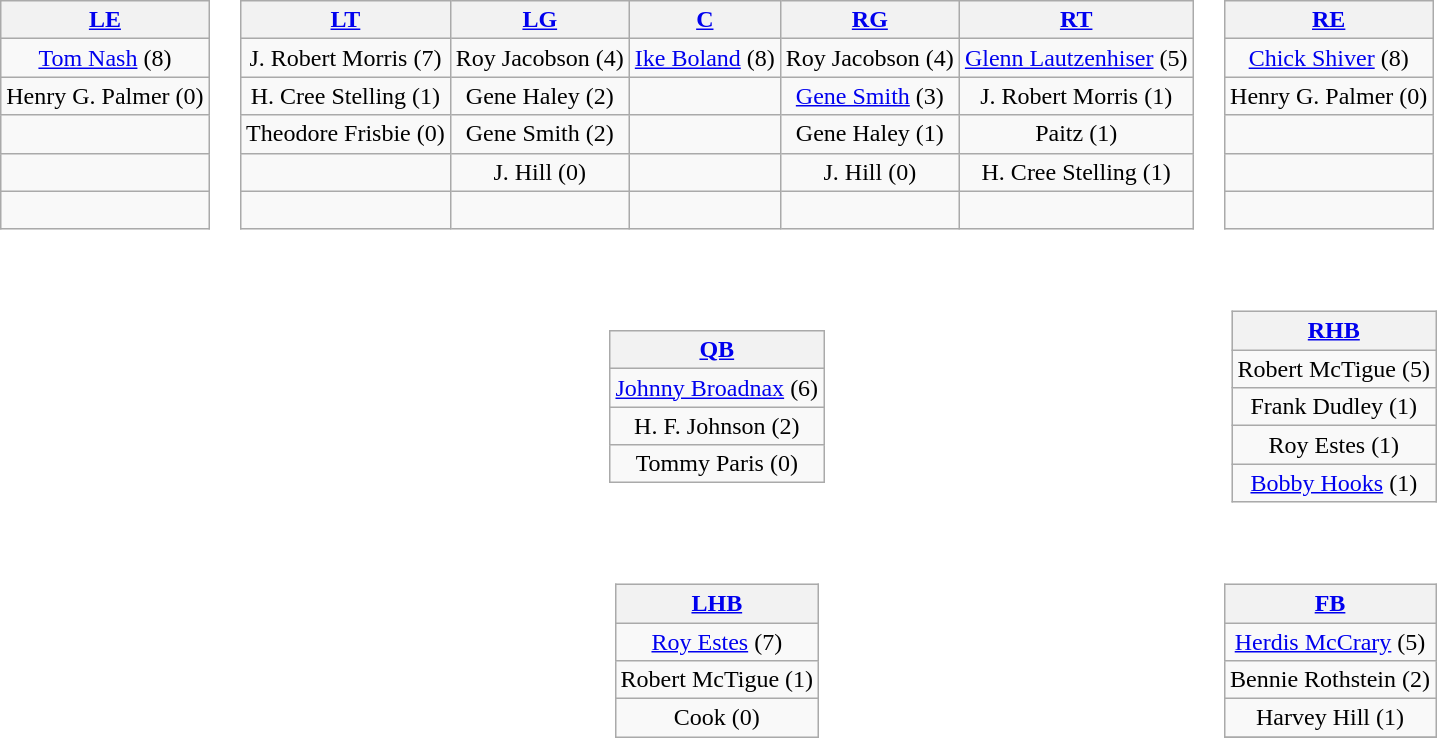<table>
<tr>
<td style="text-align:center;"><br><table style="width:100%">
<tr>
<td align="left"><br><table class="wikitable" style="text-align:center">
<tr>
<th><a href='#'>LE</a></th>
</tr>
<tr>
<td><a href='#'>Tom Nash</a> (8)</td>
</tr>
<tr>
<td>Henry G. Palmer (0)</td>
</tr>
<tr>
<td> </td>
</tr>
<tr>
<td> </td>
</tr>
<tr>
<td> </td>
</tr>
</table>
</td>
<td><br><table class="wikitable" style="text-align:center">
<tr>
<th><a href='#'>LT</a></th>
<th><a href='#'>LG</a></th>
<th><a href='#'>C</a></th>
<th><a href='#'>RG</a></th>
<th><a href='#'>RT</a></th>
</tr>
<tr>
<td>J. Robert Morris (7)</td>
<td>Roy Jacobson (4)</td>
<td><a href='#'>Ike Boland</a> (8)</td>
<td>Roy Jacobson (4)</td>
<td><a href='#'>Glenn Lautzenhiser</a> (5)</td>
</tr>
<tr>
<td>H. Cree Stelling (1)</td>
<td>Gene Haley (2)</td>
<td></td>
<td><a href='#'>Gene Smith</a> (3)</td>
<td>J. Robert Morris (1)</td>
</tr>
<tr>
<td>Theodore Frisbie (0)</td>
<td>Gene Smith (2)</td>
<td></td>
<td>Gene Haley (1)</td>
<td>Paitz (1)</td>
</tr>
<tr>
<td></td>
<td>J. Hill (0)</td>
<td></td>
<td>J. Hill (0)</td>
<td>H. Cree Stelling (1)</td>
</tr>
<tr>
<td> </td>
<td></td>
<td></td>
<td></td>
</tr>
</table>
</td>
<td><br><table class="wikitable" style="text-align:center">
<tr>
<th><a href='#'>RE</a></th>
</tr>
<tr>
<td><a href='#'>Chick Shiver</a> (8)</td>
</tr>
<tr>
<td>Henry G. Palmer (0)</td>
</tr>
<tr>
<td> </td>
</tr>
<tr>
<td> </td>
</tr>
<tr>
<td> </td>
</tr>
</table>
</td>
</tr>
<tr>
<td></td>
<td align="center"><br><table class="wikitable" style="text-align:center">
<tr>
<th><a href='#'>QB</a></th>
</tr>
<tr>
<td><a href='#'>Johnny Broadnax</a> (6)</td>
</tr>
<tr>
<td>H. F. Johnson (2)</td>
</tr>
<tr>
<td>Tommy Paris (0)</td>
</tr>
</table>
</td>
<td align="right"><br><table class="wikitable" style="text-align:center">
<tr>
<th><a href='#'>RHB</a></th>
</tr>
<tr>
<td>Robert McTigue (5)</td>
</tr>
<tr>
<td>Frank Dudley (1)</td>
</tr>
<tr>
<td>Roy Estes (1)</td>
</tr>
<tr>
<td><a href='#'>Bobby Hooks</a> (1)</td>
</tr>
</table>
</td>
</tr>
<tr>
<td></td>
<td align="center"><br><table class="wikitable" style="text-align:center">
<tr>
<th><a href='#'>LHB</a></th>
</tr>
<tr>
<td><a href='#'>Roy Estes</a> (7)</td>
</tr>
<tr>
<td>Robert McTigue (1)</td>
</tr>
<tr>
<td>Cook (0)</td>
</tr>
</table>
</td>
<td align="right"><br><table class="wikitable" style="text-align:center">
<tr>
<th><a href='#'>FB</a></th>
</tr>
<tr>
<td><a href='#'>Herdis McCrary</a> (5)</td>
</tr>
<tr>
<td>Bennie Rothstein (2)</td>
</tr>
<tr>
<td>Harvey Hill (1)</td>
</tr>
<tr>
</tr>
</table>
</td>
</tr>
<tr>
<td style="height:3em"></td>
</tr>
<tr>
<td style="text-align:center;"></td>
</tr>
</table>
</td>
</tr>
</table>
